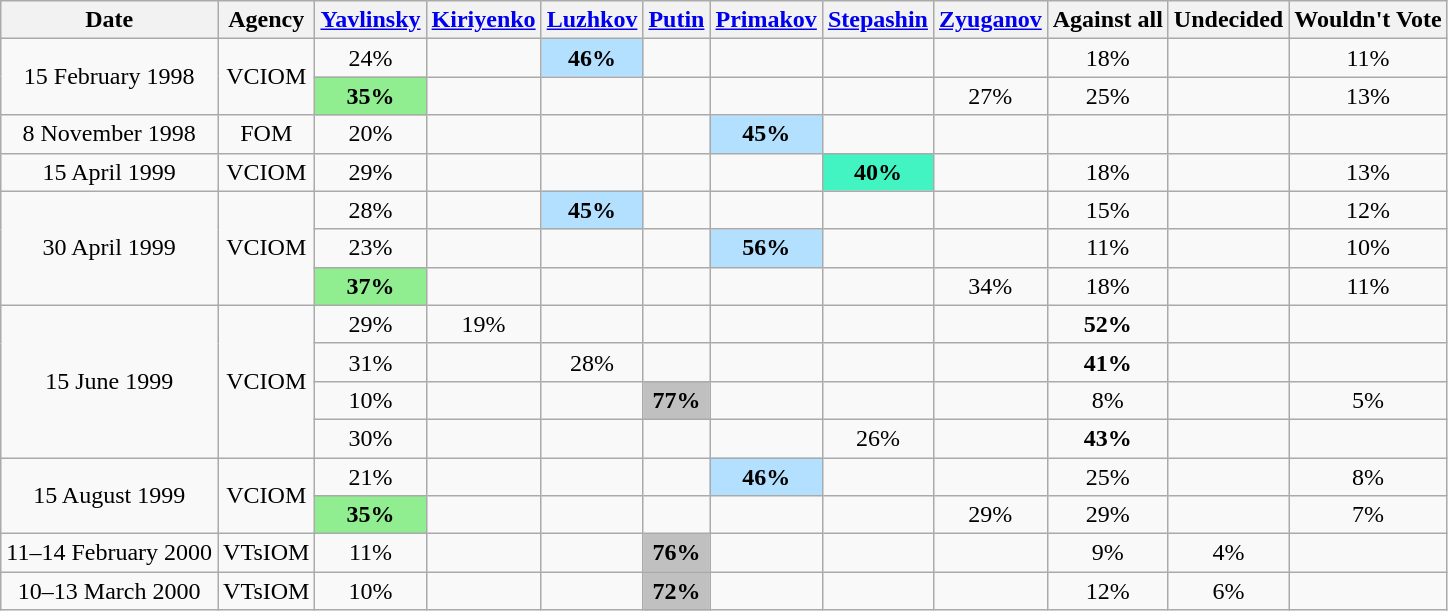<table class=wikitable style=text-align:center>
<tr>
<th>Date</th>
<th>Agency</th>
<th><a href='#'>Yavlinsky</a></th>
<th><a href='#'>Kiriyenko</a></th>
<th><a href='#'>Luzhkov</a></th>
<th><a href='#'>Putin</a></th>
<th><a href='#'>Primakov</a></th>
<th><a href='#'>Stepashin</a></th>
<th><a href='#'>Zyuganov</a></th>
<th>Against all</th>
<th>Undecided</th>
<th>Wouldn't Vote</th>
</tr>
<tr>
<td rowspan=2>15 February 1998</td>
<td rowspan=2>VCIOM</td>
<td>24%</td>
<td></td>
<td style="background:#B3E0FF"><strong>46%</strong></td>
<td></td>
<td></td>
<td></td>
<td></td>
<td>18%</td>
<td></td>
<td>11%</td>
</tr>
<tr>
<td style="background:#90ee90"><strong>35%</strong></td>
<td></td>
<td></td>
<td></td>
<td></td>
<td></td>
<td>27%</td>
<td>25%</td>
<td></td>
<td>13%</td>
</tr>
<tr>
<td>8 November 1998</td>
<td>FOM</td>
<td>20%</td>
<td></td>
<td></td>
<td></td>
<td style="background:#B3E0FF"><strong>45%</strong></td>
<td></td>
<td></td>
<td></td>
<td></td>
<td></td>
</tr>
<tr>
<td>15 April 1999</td>
<td>VCIOM</td>
<td>29%</td>
<td></td>
<td></td>
<td></td>
<td></td>
<td style="background:#42f4c2"><strong>40%</strong></td>
<td></td>
<td>18%</td>
<td></td>
<td>13%</td>
</tr>
<tr>
<td rowspan=3>30 April 1999</td>
<td rowspan=3>VCIOM</td>
<td>28%</td>
<td></td>
<td style="background:#B3E0FF"><strong>45%</strong></td>
<td></td>
<td></td>
<td></td>
<td></td>
<td>15%</td>
<td></td>
<td>12%</td>
</tr>
<tr>
<td>23%</td>
<td></td>
<td></td>
<td></td>
<td style="background:#B3E0FF"><strong>56%</strong></td>
<td></td>
<td></td>
<td>11%</td>
<td></td>
<td>10%</td>
</tr>
<tr>
<td style="background:#90ee90"><strong>37%</strong></td>
<td></td>
<td></td>
<td></td>
<td></td>
<td></td>
<td>34%</td>
<td>18%</td>
<td></td>
<td>11%</td>
</tr>
<tr>
<td rowspan=4>15 June 1999</td>
<td rowspan=4>VCIOM</td>
<td>29%</td>
<td>19%</td>
<td></td>
<td></td>
<td></td>
<td></td>
<td></td>
<td><strong>52%</strong></td>
<td></td>
<td></td>
</tr>
<tr>
<td>31%</td>
<td></td>
<td>28%</td>
<td></td>
<td></td>
<td></td>
<td></td>
<td><strong>41%</strong></td>
<td></td>
<td></td>
</tr>
<tr>
<td>10%</td>
<td></td>
<td></td>
<td style="background:#C0C0C0"><strong>77%</strong></td>
<td></td>
<td></td>
<td></td>
<td>8%</td>
<td></td>
<td>5%</td>
</tr>
<tr>
<td>30%</td>
<td></td>
<td></td>
<td></td>
<td></td>
<td>26%</td>
<td></td>
<td><strong>43%</strong></td>
<td></td>
<td></td>
</tr>
<tr>
<td rowspan=2>15 August 1999</td>
<td rowspan=2>VCIOM</td>
<td>21%</td>
<td></td>
<td></td>
<td></td>
<td style="background:#B3E0FF"><strong>46%</strong></td>
<td></td>
<td></td>
<td>25%</td>
<td></td>
<td>8%</td>
</tr>
<tr>
<td style="background:#90ee90"><strong>35%</strong></td>
<td></td>
<td></td>
<td></td>
<td></td>
<td></td>
<td>29%</td>
<td>29%</td>
<td></td>
<td>7%</td>
</tr>
<tr>
<td>11–14 February 2000</td>
<td>VTsIOM</td>
<td>11%</td>
<td></td>
<td></td>
<td style="background:#C0C0C0"><strong>76%</strong></td>
<td></td>
<td></td>
<td></td>
<td>9%</td>
<td>4%</td>
<td></td>
</tr>
<tr>
<td>10–13 March 2000</td>
<td>VTsIOM</td>
<td>10%</td>
<td></td>
<td></td>
<td style="background:#C0C0C0"><strong>72%</strong></td>
<td></td>
<td></td>
<td></td>
<td>12%</td>
<td>6%</td>
<td></td>
</tr>
</table>
